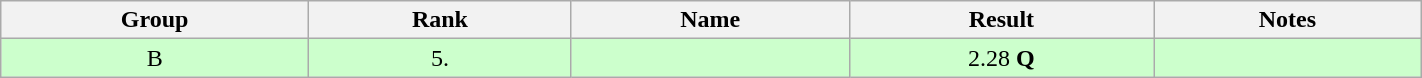<table class="sortable wikitable" width=75%>
<tr>
<th>Group</th>
<th>Rank</th>
<th>Name</th>
<th>Result</th>
<th>Notes</th>
</tr>
<tr style="background:#ccffcc;">
<td align="center">B</td>
<td align="center">5.</td>
<td></td>
<td align="center">2.28 <strong>Q</strong></td>
<td align="center"></td>
</tr>
</table>
